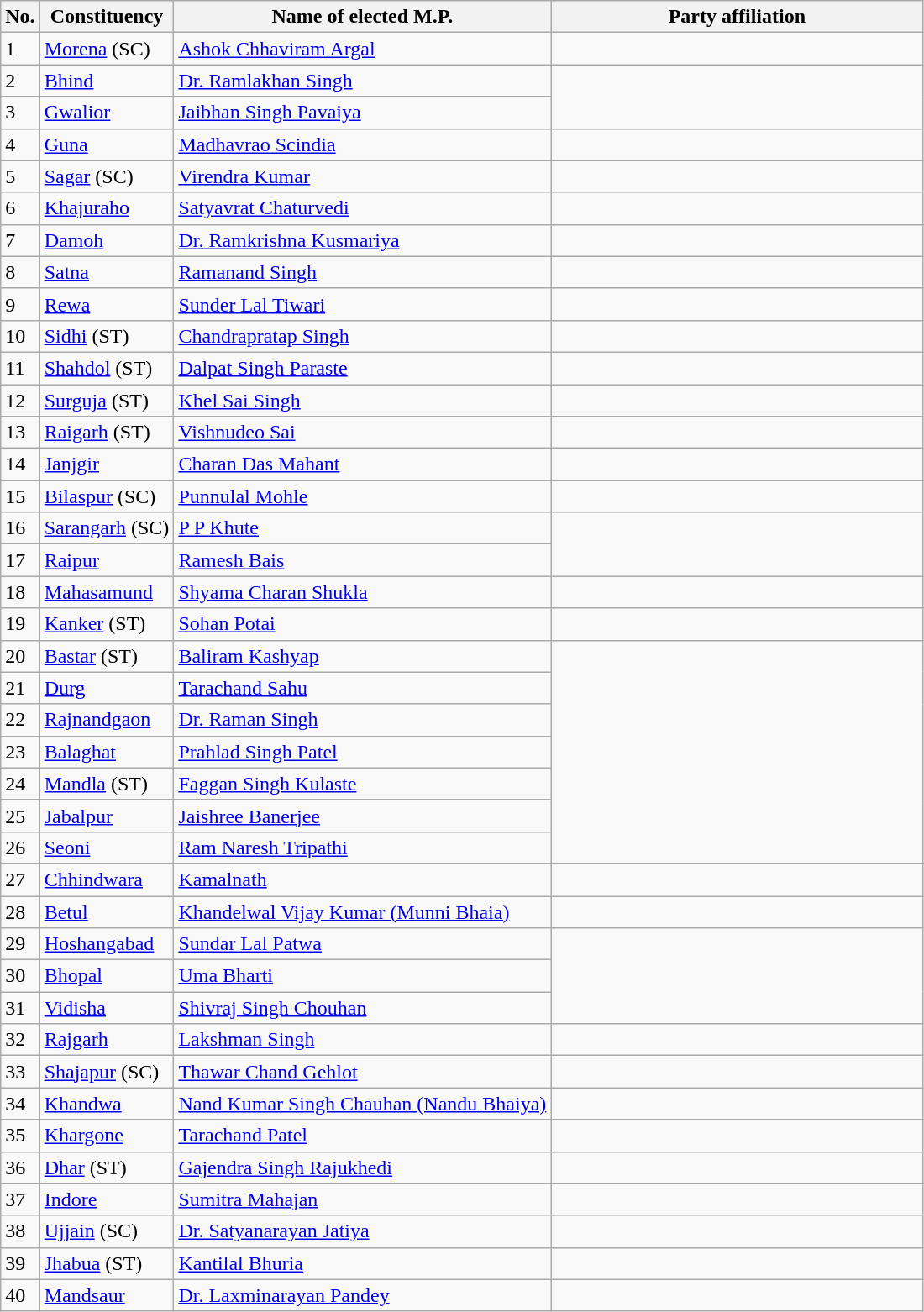<table class="sortable wikitable">
<tr>
<th>No.</th>
<th>Constituency</th>
<th>Name of elected M.P.</th>
<th colspan="2" style="width:18em">Party affiliation</th>
</tr>
<tr>
<td>1</td>
<td><a href='#'>Morena</a> (SC)</td>
<td><a href='#'>Ashok Chhaviram Argal</a></td>
<td></td>
</tr>
<tr>
<td>2</td>
<td><a href='#'>Bhind</a></td>
<td><a href='#'>Dr. Ramlakhan Singh</a></td>
</tr>
<tr>
<td>3</td>
<td><a href='#'>Gwalior</a></td>
<td><a href='#'>Jaibhan Singh Pavaiya</a></td>
</tr>
<tr>
<td>4</td>
<td><a href='#'>Guna</a></td>
<td><a href='#'>Madhavrao Scindia</a></td>
<td></td>
</tr>
<tr>
<td>5</td>
<td><a href='#'>Sagar</a> (SC)</td>
<td><a href='#'>Virendra Kumar</a></td>
<td></td>
</tr>
<tr>
<td>6</td>
<td><a href='#'>Khajuraho</a></td>
<td><a href='#'>Satyavrat Chaturvedi</a></td>
<td></td>
</tr>
<tr>
<td>7</td>
<td><a href='#'>Damoh</a></td>
<td><a href='#'>Dr. Ramkrishna Kusmariya</a></td>
<td></td>
</tr>
<tr>
<td>8</td>
<td><a href='#'>Satna</a></td>
<td><a href='#'>Ramanand Singh</a></td>
</tr>
<tr>
<td>9</td>
<td><a href='#'>Rewa</a></td>
<td><a href='#'>Sunder Lal Tiwari</a></td>
<td></td>
</tr>
<tr>
<td>10</td>
<td><a href='#'>Sidhi</a> (ST)</td>
<td><a href='#'>Chandrapratap Singh</a></td>
<td></td>
</tr>
<tr>
<td>11</td>
<td><a href='#'>Shahdol</a> (ST)</td>
<td><a href='#'>Dalpat Singh Paraste</a></td>
</tr>
<tr>
<td>12</td>
<td><a href='#'>Surguja</a> (ST)</td>
<td><a href='#'>Khel Sai Singh</a></td>
<td></td>
</tr>
<tr>
<td>13</td>
<td><a href='#'>Raigarh</a> (ST)</td>
<td><a href='#'>Vishnudeo Sai</a></td>
<td></td>
</tr>
<tr>
<td>14</td>
<td><a href='#'>Janjgir</a></td>
<td><a href='#'>Charan Das Mahant</a></td>
<td></td>
</tr>
<tr>
<td>15</td>
<td><a href='#'>Bilaspur</a> (SC)</td>
<td><a href='#'>Punnulal Mohle</a></td>
<td></td>
</tr>
<tr>
<td>16</td>
<td><a href='#'>Sarangarh</a> (SC)</td>
<td><a href='#'>P P Khute</a></td>
</tr>
<tr>
<td>17</td>
<td><a href='#'>Raipur</a></td>
<td><a href='#'>Ramesh Bais</a></td>
</tr>
<tr>
<td>18</td>
<td><a href='#'>Mahasamund</a></td>
<td><a href='#'>Shyama Charan Shukla</a></td>
<td></td>
</tr>
<tr>
<td>19</td>
<td><a href='#'>Kanker</a> (ST)</td>
<td><a href='#'>Sohan Potai</a></td>
<td></td>
</tr>
<tr>
<td>20</td>
<td><a href='#'>Bastar</a> (ST)</td>
<td><a href='#'>Baliram Kashyap</a></td>
</tr>
<tr>
<td>21</td>
<td><a href='#'>Durg</a></td>
<td><a href='#'>Tarachand Sahu</a></td>
</tr>
<tr>
<td>22</td>
<td><a href='#'>Rajnandgaon</a></td>
<td><a href='#'>Dr. Raman Singh</a></td>
</tr>
<tr>
<td>23</td>
<td><a href='#'>Balaghat</a></td>
<td><a href='#'>Prahlad Singh Patel</a></td>
</tr>
<tr>
<td>24</td>
<td><a href='#'>Mandla</a> (ST)</td>
<td><a href='#'>Faggan Singh Kulaste</a></td>
</tr>
<tr>
<td>25</td>
<td><a href='#'>Jabalpur</a></td>
<td><a href='#'>Jaishree Banerjee</a></td>
</tr>
<tr>
<td>26</td>
<td><a href='#'>Seoni</a></td>
<td><a href='#'>Ram Naresh Tripathi</a></td>
</tr>
<tr>
<td>27</td>
<td><a href='#'>Chhindwara</a></td>
<td><a href='#'>Kamalnath</a></td>
<td></td>
</tr>
<tr>
<td>28</td>
<td><a href='#'>Betul</a></td>
<td><a href='#'>Khandelwal Vijay Kumar (Munni Bhaia)</a></td>
<td></td>
</tr>
<tr>
<td>29</td>
<td><a href='#'>Hoshangabad</a></td>
<td><a href='#'>Sundar Lal Patwa</a></td>
</tr>
<tr>
<td>30</td>
<td><a href='#'>Bhopal</a></td>
<td><a href='#'>Uma Bharti</a></td>
</tr>
<tr>
<td>31</td>
<td><a href='#'>Vidisha</a></td>
<td><a href='#'>Shivraj Singh Chouhan</a></td>
</tr>
<tr>
<td>32</td>
<td><a href='#'>Rajgarh</a></td>
<td><a href='#'>Lakshman Singh</a></td>
<td></td>
</tr>
<tr>
<td>33</td>
<td><a href='#'>Shajapur</a> (SC)</td>
<td><a href='#'>Thawar Chand Gehlot</a></td>
<td></td>
</tr>
<tr>
<td>34</td>
<td><a href='#'>Khandwa</a></td>
<td><a href='#'>Nand Kumar Singh Chauhan (Nandu Bhaiya)</a></td>
</tr>
<tr>
<td>35</td>
<td><a href='#'>Khargone</a></td>
<td><a href='#'>Tarachand Patel</a></td>
<td></td>
</tr>
<tr>
<td>36</td>
<td><a href='#'>Dhar</a> (ST)</td>
<td><a href='#'>Gajendra Singh Rajukhedi</a></td>
</tr>
<tr>
<td>37</td>
<td><a href='#'>Indore</a></td>
<td><a href='#'>Sumitra Mahajan</a></td>
<td></td>
</tr>
<tr>
<td>38</td>
<td><a href='#'>Ujjain</a> (SC)</td>
<td><a href='#'>Dr. Satyanarayan Jatiya</a></td>
</tr>
<tr>
<td>39</td>
<td><a href='#'>Jhabua</a> (ST)</td>
<td><a href='#'>Kantilal Bhuria</a></td>
<td></td>
</tr>
<tr>
<td>40</td>
<td><a href='#'>Mandsaur</a></td>
<td><a href='#'>Dr. Laxminarayan Pandey</a></td>
<td></td>
</tr>
</table>
